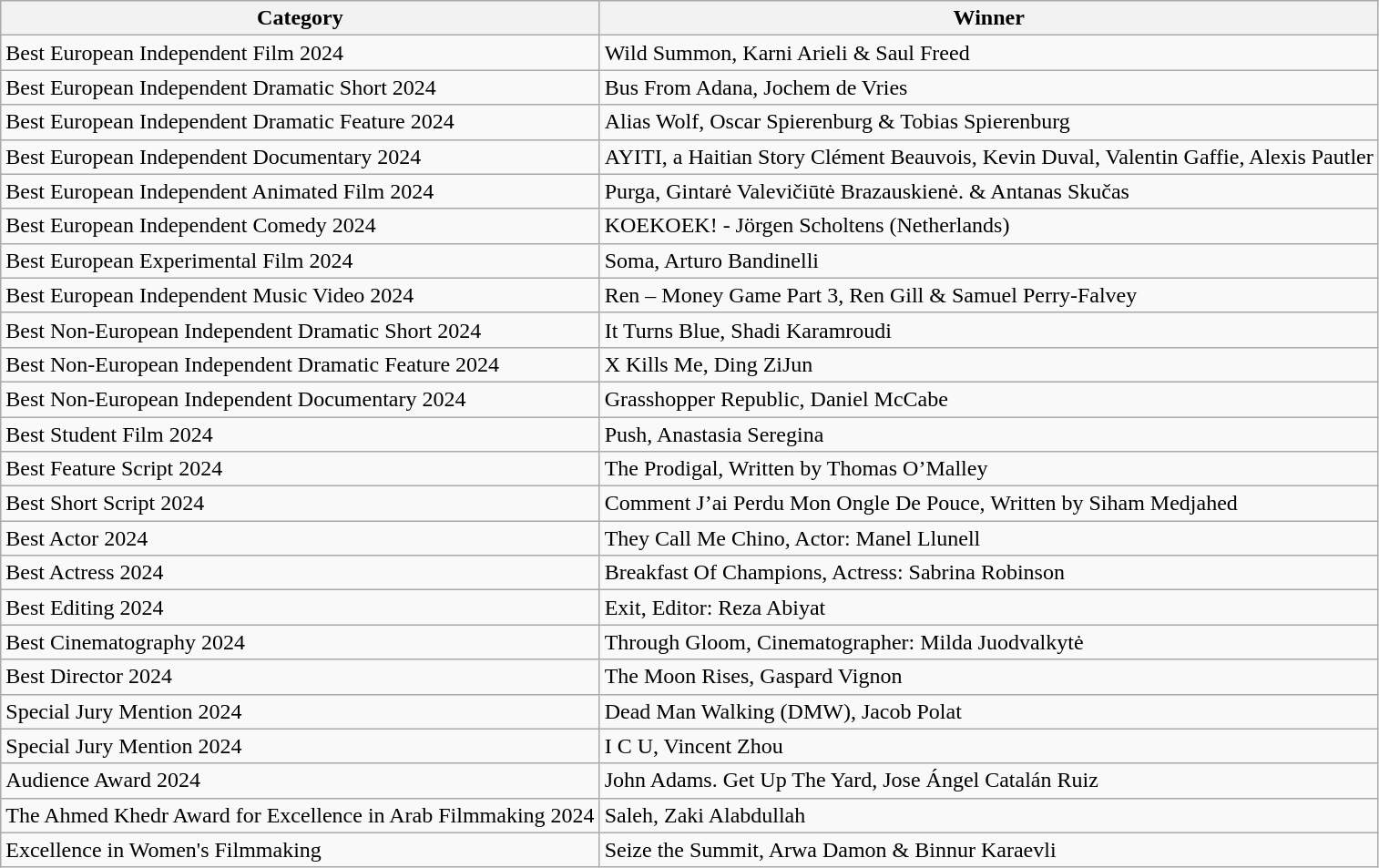<table class="wikitable">
<tr>
<th>Category</th>
<th>Winner</th>
</tr>
<tr>
<td>Best European Independent Film 2024</td>
<td>Wild Summon, Karni Arieli & Saul Freed</td>
</tr>
<tr>
<td>Best European Independent Dramatic Short 2024</td>
<td>Bus From Adana, Jochem de Vries</td>
</tr>
<tr>
<td>Best European Independent Dramatic Feature 2024</td>
<td>Alias Wolf, Oscar Spierenburg & Tobias Spierenburg</td>
</tr>
<tr>
<td>Best European Independent Documentary 2024</td>
<td>AYITI, a Haitian Story	Clément Beauvois, Kevin Duval, Valentin Gaffie, Alexis Pautler</td>
</tr>
<tr>
<td>Best European Independent Animated Film 2024</td>
<td>Purga, Gintarė Valevičiūtė Brazauskienė. & Antanas Skučas</td>
</tr>
<tr>
<td>Best European Independent Comedy 2024</td>
<td>KOEKOEK! - Jörgen Scholtens (Netherlands)</td>
</tr>
<tr>
<td>Best European Experimental Film 2024</td>
<td>Soma, Arturo Bandinelli</td>
</tr>
<tr>
<td>Best European Independent Music Video 2024</td>
<td>Ren – Money Game Part 3, Ren Gill & Samuel Perry-Falvey</td>
</tr>
<tr>
<td>Best Non-European Independent Dramatic Short 2024</td>
<td>It Turns Blue,	Shadi Karamroudi</td>
</tr>
<tr>
<td>Best Non-European Independent Dramatic Feature 2024</td>
<td>X Kills Me, Ding ZiJun</td>
</tr>
<tr>
<td>Best Non-European Independent Documentary 2024</td>
<td>Grasshopper Republic, Daniel McCabe</td>
</tr>
<tr>
<td>Best Student Film 2024</td>
<td>Push, Anastasia Seregina</td>
</tr>
<tr>
<td>Best Feature Script 2024</td>
<td>The Prodigal, Written by Thomas O’Malley</td>
</tr>
<tr>
<td>Best Short Script 2024</td>
<td>Comment J’ai Perdu Mon Ongle De Pouce, Written by Siham Medjahed</td>
</tr>
<tr>
<td>Best Actor 2024</td>
<td>They Call Me Chino, Actor: Manel Llunell</td>
</tr>
<tr>
<td>Best Actress 2024</td>
<td>Breakfast Of Champions, Actress: Sabrina Robinson</td>
</tr>
<tr>
<td>Best Editing 2024</td>
<td>Exit, Editor: Reza Abiyat</td>
</tr>
<tr>
<td>Best Cinematography 2024</td>
<td>Through Gloom, Cinematographer: Milda Juodvalkytė</td>
</tr>
<tr>
<td>Best Director 2024</td>
<td>The Moon Rises, Gaspard Vignon</td>
</tr>
<tr>
<td>Special Jury Mention 2024</td>
<td>Dead Man Walking (DMW), Jacob Polat</td>
</tr>
<tr>
<td>Special Jury Mention 2024</td>
<td>I C U, Vincent Zhou</td>
</tr>
<tr>
<td>Audience Award 2024</td>
<td>John Adams. Get Up The Yard, Jose Ángel Catalán Ruiz</td>
</tr>
<tr>
<td>The Ahmed Khedr Award for Excellence in Arab Filmmaking 2024</td>
<td>Saleh, Zaki Alabdullah</td>
</tr>
<tr>
<td>Excellence in Women's Filmmaking</td>
<td>Seize the Summit, Arwa Damon & Binnur Karaevli</td>
</tr>
</table>
